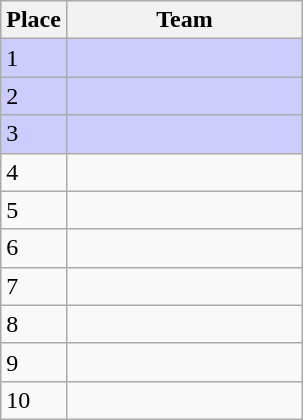<table class="wikitable">
<tr>
<th width=30>Place</th>
<th width=150>Team</th>
</tr>
<tr bgcolor=#ccccff>
<td>1</td>
<td></td>
</tr>
<tr bgcolor=#ccccff>
<td>2</td>
<td></td>
</tr>
<tr bgcolor=#ccccff>
<td>3</td>
<td></td>
</tr>
<tr>
<td>4</td>
<td></td>
</tr>
<tr>
<td>5</td>
<td></td>
</tr>
<tr>
<td>6</td>
<td></td>
</tr>
<tr>
<td>7</td>
<td></td>
</tr>
<tr>
<td>8</td>
<td></td>
</tr>
<tr>
<td>9</td>
<td></td>
</tr>
<tr>
<td>10</td>
<td></td>
</tr>
</table>
